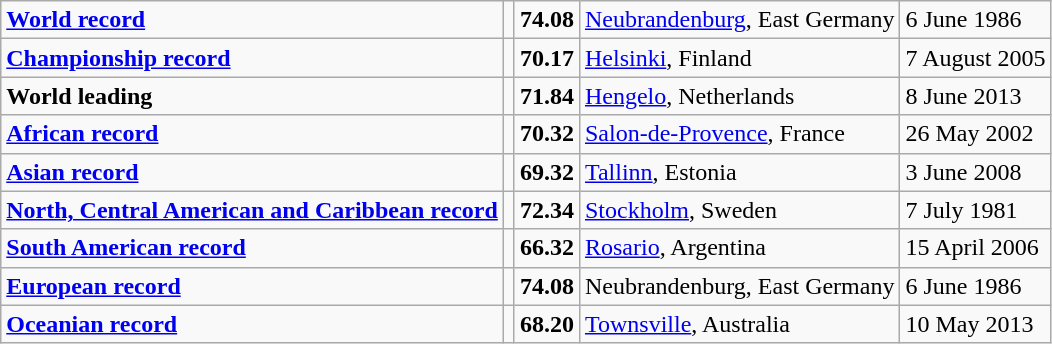<table class="wikitable">
<tr>
<td><strong><a href='#'>World record</a></strong></td>
<td></td>
<td><strong>74.08</strong></td>
<td><a href='#'>Neubrandenburg</a>, East Germany</td>
<td>6 June 1986</td>
</tr>
<tr>
<td><strong><a href='#'>Championship record</a></strong></td>
<td></td>
<td><strong>70.17</strong></td>
<td><a href='#'>Helsinki</a>, Finland</td>
<td>7 August 2005</td>
</tr>
<tr>
<td><strong>World leading</strong></td>
<td></td>
<td><strong>71.84</strong></td>
<td><a href='#'>Hengelo</a>, Netherlands</td>
<td>8 June 2013</td>
</tr>
<tr>
<td><strong><a href='#'>African record</a></strong></td>
<td></td>
<td><strong>70.32</strong></td>
<td><a href='#'>Salon-de-Provence</a>, France</td>
<td>26 May 2002</td>
</tr>
<tr>
<td><strong><a href='#'>Asian record</a></strong></td>
<td></td>
<td><strong>69.32</strong></td>
<td><a href='#'>Tallinn</a>, Estonia</td>
<td>3 June 2008</td>
</tr>
<tr>
<td><strong><a href='#'>North, Central American and Caribbean record</a></strong></td>
<td></td>
<td><strong>72.34</strong></td>
<td><a href='#'>Stockholm</a>, Sweden</td>
<td>7 July 1981</td>
</tr>
<tr>
<td><strong><a href='#'>South American record</a></strong></td>
<td></td>
<td><strong>66.32</strong></td>
<td><a href='#'>Rosario</a>, Argentina</td>
<td>15 April 2006</td>
</tr>
<tr>
<td><strong><a href='#'>European record</a></strong></td>
<td></td>
<td><strong>74.08</strong></td>
<td>Neubrandenburg, East Germany</td>
<td>6 June 1986</td>
</tr>
<tr>
<td><strong><a href='#'>Oceanian record</a></strong></td>
<td></td>
<td><strong>68.20</strong></td>
<td><a href='#'>Townsville</a>, Australia</td>
<td>10 May 2013</td>
</tr>
</table>
